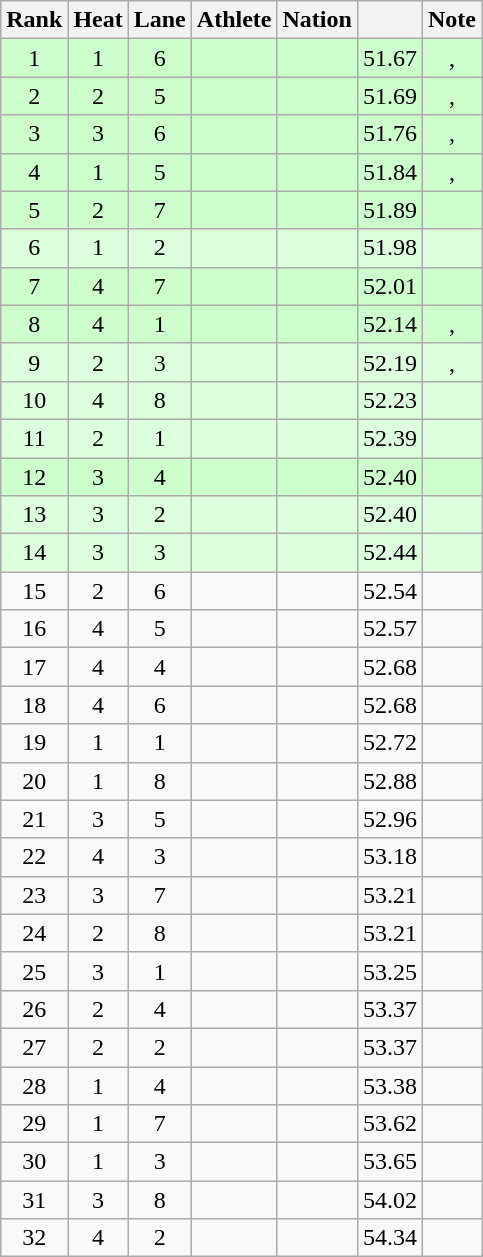<table class="wikitable sortable" style="text-align:center">
<tr>
<th scope="col">Rank</th>
<th scope="col">Heat</th>
<th scope="col">Lane</th>
<th scope="col">Athlete</th>
<th scope="col">Nation</th>
<th scope="col"></th>
<th scope="col">Note</th>
</tr>
<tr bgcolor=ccffcc>
<td>1</td>
<td>1</td>
<td>6</td>
<td style="text-align:left"></td>
<td style="text-align:left"></td>
<td>51.67</td>
<td>, </td>
</tr>
<tr bgcolor=ccffcc>
<td>2</td>
<td>2</td>
<td>5</td>
<td style="text-align:left"></td>
<td style="text-align:left"></td>
<td>51.69</td>
<td>, </td>
</tr>
<tr bgcolor=ccffcc>
<td>3</td>
<td>3</td>
<td>6</td>
<td style="text-align:left"></td>
<td style="text-align:left"></td>
<td>51.76</td>
<td>, </td>
</tr>
<tr bgcolor=ccffcc>
<td>4</td>
<td>1</td>
<td>5</td>
<td style="text-align:left"></td>
<td style="text-align:left"></td>
<td>51.84</td>
<td>, </td>
</tr>
<tr bgcolor=ccffcc>
<td>5</td>
<td>2</td>
<td>7</td>
<td style="text-align:left"></td>
<td style="text-align:left"></td>
<td>51.89</td>
<td></td>
</tr>
<tr bgcolor=ddffdd>
<td>6</td>
<td>1</td>
<td>2</td>
<td style="text-align:left"></td>
<td style="text-align:left"></td>
<td>51.98</td>
<td></td>
</tr>
<tr bgcolor=ccffcc>
<td>7</td>
<td>4</td>
<td>7</td>
<td style="text-align:left"></td>
<td style="text-align:left"></td>
<td>52.01</td>
<td></td>
</tr>
<tr bgcolor=ccffcc>
<td>8</td>
<td>4</td>
<td>1</td>
<td style="text-align:left"></td>
<td style="text-align:left"></td>
<td>52.14</td>
<td>, </td>
</tr>
<tr bgcolor=ddffdd>
<td>9</td>
<td>2</td>
<td>3</td>
<td style="text-align:left"></td>
<td style="text-align:left"></td>
<td>52.19</td>
<td>, </td>
</tr>
<tr bgcolor=ddffdd>
<td>10</td>
<td>4</td>
<td>8</td>
<td style="text-align:left"></td>
<td style="text-align:left"></td>
<td>52.23</td>
<td></td>
</tr>
<tr bgcolor=ddffdd>
<td>11</td>
<td>2</td>
<td>1</td>
<td style="text-align:left"></td>
<td style="text-align:left"></td>
<td>52.39</td>
<td></td>
</tr>
<tr bgcolor=ccffcc>
<td>12</td>
<td>3</td>
<td>4</td>
<td style="text-align:left"></td>
<td style="text-align:left"></td>
<td>52.40</td>
<td></td>
</tr>
<tr bgcolor=ddffdd>
<td>13</td>
<td>3</td>
<td>2</td>
<td style="text-align:left"></td>
<td style="text-align:left"></td>
<td>52.40</td>
<td></td>
</tr>
<tr bgcolor=ddffdd>
<td>14</td>
<td>3</td>
<td>3</td>
<td style="text-align:left"></td>
<td style="text-align:left"></td>
<td>52.44</td>
<td></td>
</tr>
<tr>
<td>15</td>
<td>2</td>
<td>6</td>
<td style="text-align:left"></td>
<td style="text-align:left"></td>
<td>52.54</td>
<td></td>
</tr>
<tr>
<td>16</td>
<td>4</td>
<td>5</td>
<td style="text-align:left"></td>
<td style="text-align:left"></td>
<td>52.57</td>
<td></td>
</tr>
<tr>
<td>17</td>
<td>4</td>
<td>4</td>
<td style="text-align:left"></td>
<td style="text-align:left"></td>
<td>52.68</td>
<td></td>
</tr>
<tr>
<td>18</td>
<td>4</td>
<td>6</td>
<td style="text-align:left"></td>
<td style="text-align:left"></td>
<td>52.68</td>
<td></td>
</tr>
<tr>
<td>19</td>
<td>1</td>
<td>1</td>
<td style="text-align:left"></td>
<td style="text-align:left"></td>
<td>52.72</td>
<td></td>
</tr>
<tr>
<td>20</td>
<td>1</td>
<td>8</td>
<td style="text-align:left"></td>
<td style="text-align:left"></td>
<td>52.88</td>
<td></td>
</tr>
<tr>
<td>21</td>
<td>3</td>
<td>5</td>
<td style="text-align:left"></td>
<td style="text-align:left"></td>
<td>52.96</td>
<td></td>
</tr>
<tr>
<td>22</td>
<td>4</td>
<td>3</td>
<td style="text-align:left"></td>
<td style="text-align:left"></td>
<td>53.18</td>
<td></td>
</tr>
<tr>
<td>23</td>
<td>3</td>
<td>7</td>
<td style="text-align:left"></td>
<td style="text-align:left"></td>
<td>53.21</td>
<td></td>
</tr>
<tr>
<td>24</td>
<td>2</td>
<td>8</td>
<td style="text-align:left"></td>
<td style="text-align:left"></td>
<td>53.21</td>
<td></td>
</tr>
<tr>
<td>25</td>
<td>3</td>
<td>1</td>
<td style="text-align:left"></td>
<td style="text-align:left"></td>
<td>53.25</td>
<td></td>
</tr>
<tr>
<td>26</td>
<td>2</td>
<td>4</td>
<td style="text-align:left"></td>
<td style="text-align:left"></td>
<td>53.37</td>
<td></td>
</tr>
<tr>
<td>27</td>
<td>2</td>
<td>2</td>
<td style="text-align:left"></td>
<td style="text-align:left"></td>
<td>53.37</td>
<td></td>
</tr>
<tr>
<td>28</td>
<td>1</td>
<td>4</td>
<td style="text-align:left"></td>
<td style="text-align:left"></td>
<td>53.38</td>
<td></td>
</tr>
<tr>
<td>29</td>
<td>1</td>
<td>7</td>
<td style="text-align:left"></td>
<td style="text-align:left"></td>
<td>53.62</td>
<td></td>
</tr>
<tr>
<td>30</td>
<td>1</td>
<td>3</td>
<td style="text-align:left"></td>
<td style="text-align:left"></td>
<td>53.65</td>
<td></td>
</tr>
<tr>
<td>31</td>
<td>3</td>
<td>8</td>
<td style="text-align:left"></td>
<td style="text-align:left"></td>
<td>54.02</td>
<td></td>
</tr>
<tr>
<td>32</td>
<td>4</td>
<td>2</td>
<td style="text-align:left"></td>
<td style="text-align:left"></td>
<td>54.34</td>
<td></td>
</tr>
</table>
